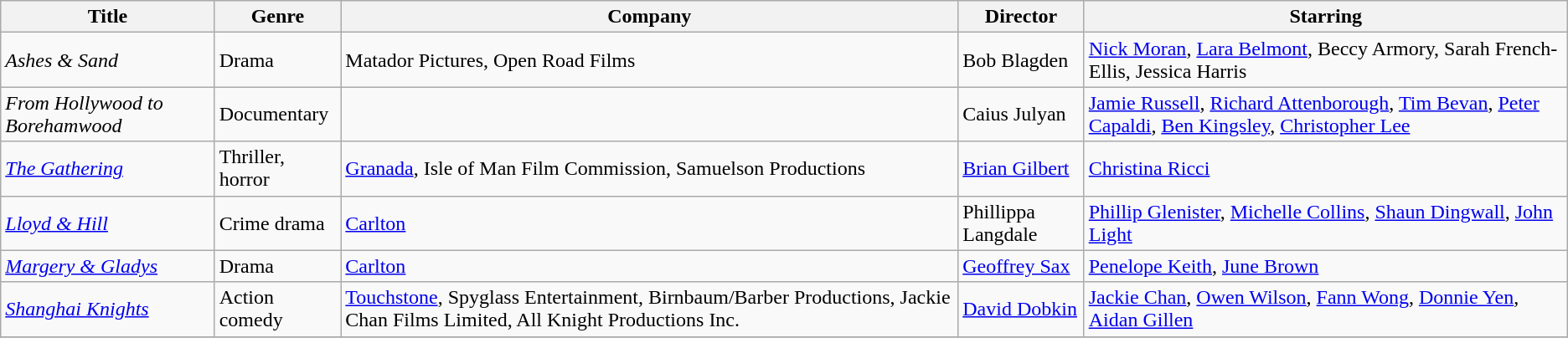<table class="wikitable unsortable">
<tr>
<th>Title</th>
<th>Genre</th>
<th>Company</th>
<th>Director</th>
<th>Starring</th>
</tr>
<tr>
<td><em>Ashes & Sand</em></td>
<td>Drama</td>
<td>Matador Pictures, Open Road Films</td>
<td>Bob Blagden</td>
<td><a href='#'>Nick Moran</a>, <a href='#'>Lara Belmont</a>, Beccy Armory, Sarah French-Ellis, Jessica Harris</td>
</tr>
<tr>
<td><em>From Hollywood to Borehamwood</em></td>
<td>Documentary</td>
<td></td>
<td>Caius Julyan</td>
<td><a href='#'>Jamie Russell</a>, <a href='#'>Richard Attenborough</a>, <a href='#'>Tim Bevan</a>, <a href='#'>Peter Capaldi</a>, <a href='#'>Ben Kingsley</a>, <a href='#'>Christopher Lee</a></td>
</tr>
<tr>
<td><em><a href='#'>The Gathering</a></em></td>
<td>Thriller, horror</td>
<td><a href='#'>Granada</a>, Isle of Man Film Commission, Samuelson Productions</td>
<td><a href='#'>Brian Gilbert</a></td>
<td><a href='#'>Christina Ricci</a></td>
</tr>
<tr>
<td><em><a href='#'>Lloyd & Hill</a></em></td>
<td>Crime drama</td>
<td><a href='#'>Carlton</a></td>
<td>Phillippa Langdale</td>
<td><a href='#'>Phillip Glenister</a>, <a href='#'>Michelle Collins</a>, <a href='#'>Shaun Dingwall</a>, <a href='#'>John Light</a></td>
</tr>
<tr>
<td><em><a href='#'>Margery & Gladys</a></em></td>
<td>Drama</td>
<td><a href='#'>Carlton</a></td>
<td><a href='#'>Geoffrey Sax</a></td>
<td><a href='#'>Penelope Keith</a>, <a href='#'>June Brown</a></td>
</tr>
<tr>
<td><em><a href='#'>Shanghai Knights</a></em></td>
<td>Action comedy</td>
<td><a href='#'>Touchstone</a>, Spyglass Entertainment, Birnbaum/Barber Productions, Jackie Chan Films Limited, All Knight Productions Inc.</td>
<td><a href='#'>David Dobkin</a></td>
<td><a href='#'>Jackie Chan</a>, <a href='#'>Owen Wilson</a>, <a href='#'>Fann Wong</a>, <a href='#'>Donnie Yen</a>, <a href='#'>Aidan Gillen</a></td>
</tr>
<tr>
</tr>
</table>
